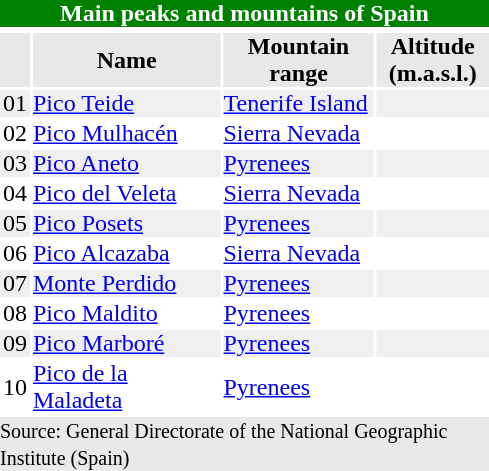<table class="toc" cellpadding="0" cellspacing="2" width="330px" style="float:right; margin: 0.5em 0.5em 0.5em 1em; padding: 0.5e text- align:left;clear:all; margin- left:10px; font- size:90%">
<tr>
<td colspan="4" style="background:#black; color:white;" align="center" bgcolor="green"><strong>Main peaks and mountains of Spain</strong></td>
</tr>
<tr>
<td colspan="4" align="center"></td>
</tr>
<tr style="background:#e8e8e8;">
<th></th>
<th width="125">Name</th>
<th width="100">Mountain range</th>
<th width="75">Altitude (m.a.s.l.)</th>
</tr>
<tr bgcolor="#efefef">
<td align="center">01</td>
<td><a href='#'>Pico Teide</a></td>
<td><a href='#'>Tenerife Island</a></td>
<td align="center"></td>
</tr>
<tr>
<td align="center">02</td>
<td><a href='#'>Pico Mulhacén</a></td>
<td><a href='#'>Sierra Nevada</a></td>
<td align="center"></td>
</tr>
<tr bgcolor="#efefef">
<td align="center">03</td>
<td><a href='#'>Pico Aneto</a></td>
<td><a href='#'>Pyrenees</a></td>
<td align="center"></td>
</tr>
<tr>
<td align="center">04</td>
<td><a href='#'>Pico del Veleta</a></td>
<td><a href='#'>Sierra Nevada</a></td>
<td align="center"></td>
</tr>
<tr bgcolor="#efefef">
<td align="center">05</td>
<td><a href='#'>Pico Posets</a></td>
<td><a href='#'>Pyrenees</a></td>
<td align="center"></td>
</tr>
<tr>
<td align="center">06</td>
<td><a href='#'>Pico Alcazaba</a></td>
<td><a href='#'>Sierra Nevada</a></td>
<td align="center"></td>
</tr>
<tr bgcolor="#efefef">
<td align="center">07</td>
<td><a href='#'>Monte Perdido</a></td>
<td><a href='#'>Pyrenees</a></td>
<td align="center"></td>
</tr>
<tr>
<td align="center">08</td>
<td><a href='#'>Pico Maldito</a></td>
<td><a href='#'>Pyrenees</a></td>
<td align="center"></td>
</tr>
<tr bgcolor="#efefef">
<td align="center">09</td>
<td><a href='#'>Pico Marboré</a></td>
<td><a href='#'>Pyrenees</a></td>
<td align="center"></td>
</tr>
<tr>
<td align="center">10</td>
<td><a href='#'>Pico de la Maladeta</a></td>
<td><a href='#'>Pyrenees</a></td>
<td align="center"></td>
</tr>
<tr bgcolor="#efefef">
<td colspan="4" style="background:#e9e9e9;" align="left"><small>Source: General Directorate of the National Geographic Institute (Spain)</small></td>
</tr>
</table>
